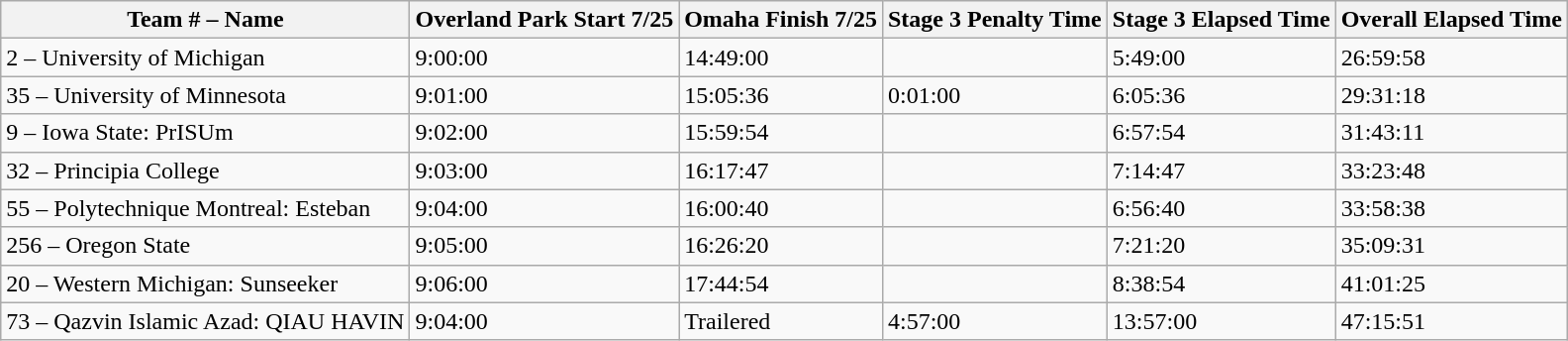<table class="wikitable">
<tr>
<th>Team # – Name</th>
<th>Overland Park Start 7/25</th>
<th>Omaha Finish 7/25</th>
<th>Stage 3 Penalty Time</th>
<th>Stage 3 Elapsed Time</th>
<th>Overall Elapsed Time</th>
</tr>
<tr>
<td>2 – University of Michigan</td>
<td>9:00:00</td>
<td>14:49:00</td>
<td></td>
<td>5:49:00</td>
<td>26:59:58</td>
</tr>
<tr>
<td>35 – University of Minnesota</td>
<td>9:01:00</td>
<td>15:05:36</td>
<td>0:01:00</td>
<td>6:05:36</td>
<td>29:31:18</td>
</tr>
<tr>
<td>9 – Iowa State: PrISUm</td>
<td>9:02:00</td>
<td>15:59:54</td>
<td></td>
<td>6:57:54</td>
<td>31:43:11</td>
</tr>
<tr>
<td>32 – Principia College</td>
<td>9:03:00</td>
<td>16:17:47</td>
<td></td>
<td>7:14:47</td>
<td>33:23:48</td>
</tr>
<tr>
<td>55 – Polytechnique Montreal: Esteban</td>
<td>9:04:00</td>
<td>16:00:40</td>
<td></td>
<td>6:56:40</td>
<td>33:58:38</td>
</tr>
<tr>
<td>256 – Oregon State</td>
<td>9:05:00</td>
<td>16:26:20</td>
<td></td>
<td>7:21:20</td>
<td>35:09:31</td>
</tr>
<tr>
<td>20 – Western Michigan: Sunseeker</td>
<td>9:06:00</td>
<td>17:44:54</td>
<td></td>
<td>8:38:54</td>
<td>41:01:25</td>
</tr>
<tr>
<td>73 – Qazvin Islamic Azad: QIAU HAVIN</td>
<td>9:04:00</td>
<td>Trailered</td>
<td>4:57:00</td>
<td>13:57:00</td>
<td>47:15:51</td>
</tr>
</table>
